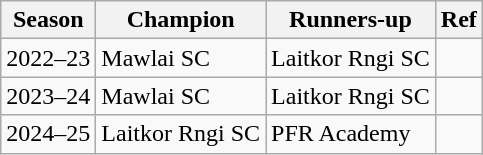<table class="wikitable sortable" style="text-align:left;">
<tr>
<th>Season</th>
<th>Champion</th>
<th>Runners-up</th>
<th>Ref</th>
</tr>
<tr>
<td>2022–23</td>
<td>Mawlai SC</td>
<td>Laitkor Rngi SC</td>
<td></td>
</tr>
<tr>
<td>2023–24</td>
<td>Mawlai SC</td>
<td>Laitkor Rngi SC</td>
<td></td>
</tr>
<tr>
<td>2024–25</td>
<td>Laitkor Rngi SC</td>
<td>PFR Academy</td>
<td></td>
</tr>
</table>
